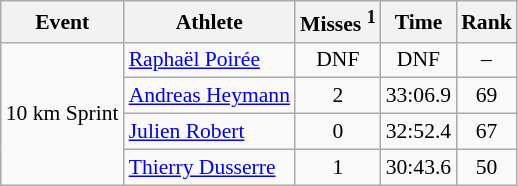<table class="wikitable" style="font-size:90%">
<tr>
<th>Event</th>
<th>Athlete</th>
<th>Misses <sup>1</sup></th>
<th>Time</th>
<th>Rank</th>
</tr>
<tr>
<td rowspan="4">10 km Sprint</td>
<td><a href='#'>Raphaël Poirée</a></td>
<td align="center">DNF</td>
<td align="center">DNF</td>
<td align="center">–</td>
</tr>
<tr>
<td><a href='#'>Andreas Heymann</a></td>
<td align="center">2</td>
<td align="center">33:06.9</td>
<td align="center">69</td>
</tr>
<tr>
<td><a href='#'>Julien Robert</a></td>
<td align="center">0</td>
<td align="center">32:52.4</td>
<td align="center">67</td>
</tr>
<tr>
<td><a href='#'>Thierry Dusserre</a></td>
<td align="center">1</td>
<td align="center">30:43.6</td>
<td align="center">50</td>
</tr>
</table>
